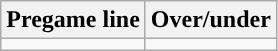<table class="wikitable">
<tr align="center">
<th>Pregame line</th>
<th>Over/under</th>
</tr>
<tr align="center">
<td></td>
<td></td>
</tr>
</table>
